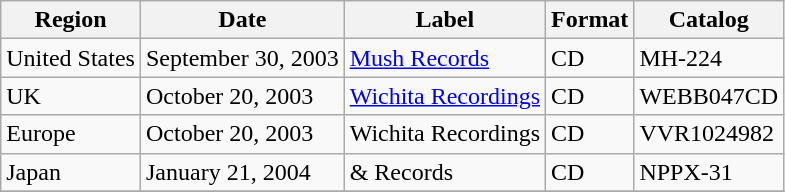<table class="wikitable">
<tr>
<th>Region</th>
<th>Date</th>
<th>Label</th>
<th>Format</th>
<th>Catalog</th>
</tr>
<tr>
<td>United States</td>
<td>September 30, 2003</td>
<td><a href='#'>Mush Records</a></td>
<td>CD</td>
<td>MH-224</td>
</tr>
<tr>
<td>UK</td>
<td>October 20, 2003</td>
<td><a href='#'>Wichita Recordings</a></td>
<td>CD</td>
<td>WEBB047CD</td>
</tr>
<tr>
<td>Europe</td>
<td>October 20, 2003</td>
<td>Wichita Recordings</td>
<td>CD</td>
<td>VVR1024982</td>
</tr>
<tr>
<td>Japan</td>
<td>January 21, 2004</td>
<td>& Records</td>
<td>CD</td>
<td>NPPX-31</td>
</tr>
<tr>
</tr>
</table>
